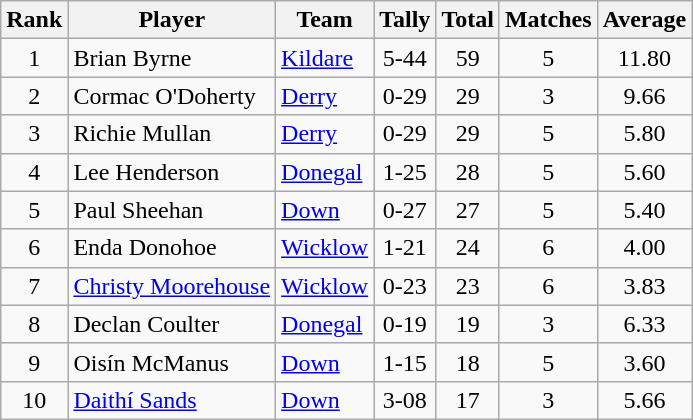<table class="wikitable">
<tr>
<th>Rank</th>
<th>Player</th>
<th>Team</th>
<th>Tally</th>
<th>Total</th>
<th>Matches</th>
<th>Average</th>
</tr>
<tr>
<td rowspan=1 align=center>1</td>
<td>Brian Byrne</td>
<td><a href='#'>Kildare</a></td>
<td align=center>5-44</td>
<td align=center>59</td>
<td align=center>5</td>
<td align=center>11.80</td>
</tr>
<tr>
<td rowspan=1 align=center>2</td>
<td>Cormac O'Doherty</td>
<td><a href='#'>Derry</a></td>
<td align=center>0-29</td>
<td align=center>29</td>
<td align=center>3</td>
<td align=center>9.66</td>
</tr>
<tr>
<td rowspan=1 align=center>3</td>
<td>Richie Mullan</td>
<td><a href='#'>Derry</a></td>
<td align=center>0-29</td>
<td align=center>29</td>
<td align=center>5</td>
<td align=center>5.80</td>
</tr>
<tr>
<td rowspan=1 align=center>4</td>
<td>Lee Henderson</td>
<td><a href='#'>Donegal</a></td>
<td align=center>1-25</td>
<td align=center>28</td>
<td align=center>5</td>
<td align=center>5.60</td>
</tr>
<tr>
<td rowspan=1 align=center>5</td>
<td>Paul Sheehan</td>
<td><a href='#'>Down</a></td>
<td align=center>0-27</td>
<td align=center>27</td>
<td align=center>5</td>
<td align=center>5.40</td>
</tr>
<tr>
<td rowspan=1 align=center>6</td>
<td>Enda Donohoe</td>
<td><a href='#'>Wicklow</a></td>
<td align=center>1-21</td>
<td align=center>24</td>
<td align=center>6</td>
<td align=center>4.00</td>
</tr>
<tr>
<td rowspan=1 align=center>7</td>
<td><a href='#'>Christy Moorehouse</a></td>
<td><a href='#'>Wicklow</a></td>
<td align=center>0-23</td>
<td align=center>23</td>
<td align=center>6</td>
<td align=center>3.83</td>
</tr>
<tr>
<td rowspan=1 align=center>8</td>
<td>Declan Coulter</td>
<td><a href='#'>Donegal</a></td>
<td align=center>0-19</td>
<td align=center>19</td>
<td align=center>3</td>
<td align=center>6.33</td>
</tr>
<tr>
<td rowspan=1 align=center>9</td>
<td>Oisín McManus</td>
<td><a href='#'>Down</a></td>
<td align=center>1-15</td>
<td align=center>18</td>
<td align=center>5</td>
<td align=center>3.60</td>
</tr>
<tr>
<td rowspan=1 align=center>10</td>
<td><a href='#'>Daithí Sands</a></td>
<td><a href='#'>Down</a></td>
<td align=center>3-08</td>
<td align=center>17</td>
<td align=center>3</td>
<td align=center>5.66</td>
</tr>
</table>
